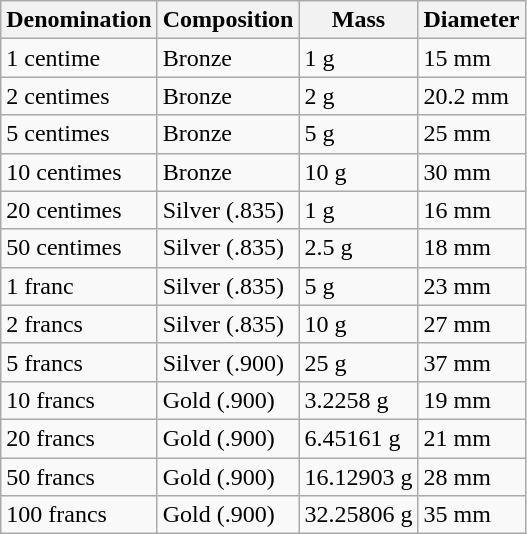<table class="wikitable">
<tr>
<th>Denomination</th>
<th>Composition</th>
<th>Mass</th>
<th>Diameter</th>
</tr>
<tr>
<td>1 centime</td>
<td>Bronze</td>
<td>1 g</td>
<td>15 mm</td>
</tr>
<tr>
<td>2 centimes</td>
<td>Bronze</td>
<td>2 g</td>
<td>20.2 mm</td>
</tr>
<tr>
<td>5 centimes</td>
<td>Bronze</td>
<td>5 g</td>
<td>25 mm</td>
</tr>
<tr>
<td>10 centimes</td>
<td>Bronze</td>
<td>10 g</td>
<td>30 mm</td>
</tr>
<tr>
<td>20 centimes</td>
<td>Silver (.835)</td>
<td>1 g</td>
<td>16 mm</td>
</tr>
<tr>
<td>50 centimes</td>
<td>Silver (.835)</td>
<td>2.5 g</td>
<td>18 mm</td>
</tr>
<tr>
<td>1 franc</td>
<td>Silver (.835)</td>
<td>5 g</td>
<td>23 mm</td>
</tr>
<tr>
<td>2 francs</td>
<td>Silver (.835)</td>
<td>10 g</td>
<td>27 mm</td>
</tr>
<tr>
<td>5 francs</td>
<td>Silver (.900)</td>
<td>25 g</td>
<td>37 mm</td>
</tr>
<tr>
<td>10 francs</td>
<td>Gold (.900)</td>
<td>3.2258 g</td>
<td>19 mm</td>
</tr>
<tr>
<td>20 francs</td>
<td>Gold (.900)</td>
<td>6.45161 g</td>
<td>21 mm</td>
</tr>
<tr>
<td>50 francs</td>
<td>Gold (.900)</td>
<td>16.12903 g</td>
<td>28 mm</td>
</tr>
<tr>
<td>100 francs</td>
<td>Gold (.900)</td>
<td>32.25806 g</td>
<td>35 mm</td>
</tr>
</table>
